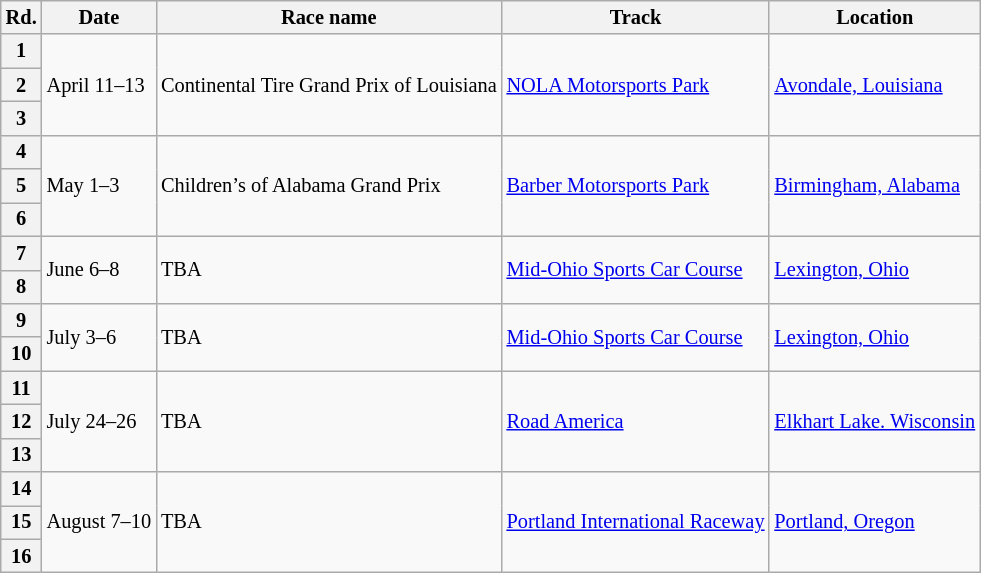<table class="wikitable" style="font-size: 85%">
<tr>
<th>Rd.</th>
<th>Date</th>
<th>Race name</th>
<th>Track</th>
<th>Location</th>
</tr>
<tr>
<th>1</th>
<td rowspan="3">April 11–13</td>
<td rowspan="3">Continental Tire Grand Prix of Louisiana</td>
<td rowspan="3"> <a href='#'>NOLA Motorsports Park</a></td>
<td rowspan="3"><a href='#'>Avondale, Louisiana</a></td>
</tr>
<tr>
<th>2</th>
</tr>
<tr>
<th>3</th>
</tr>
<tr>
<th>4</th>
<td rowspan="3">May 1–3</td>
<td rowspan="3">Children’s of Alabama Grand Prix</td>
<td rowspan="3"> <a href='#'>Barber Motorsports Park</a></td>
<td rowspan="3"><a href='#'>Birmingham, Alabama</a></td>
</tr>
<tr>
<th>5</th>
</tr>
<tr>
<th>6</th>
</tr>
<tr>
<th>7</th>
<td rowspan="2">June 6–8</td>
<td rowspan="2">TBA</td>
<td rowspan="2"> <a href='#'>Mid-Ohio Sports Car Course</a></td>
<td rowspan="2"><a href='#'>Lexington, Ohio</a></td>
</tr>
<tr>
<th>8</th>
</tr>
<tr>
<th>9</th>
<td rowspan="2">July 3–6</td>
<td rowspan="2">TBA</td>
<td rowspan="2"> <a href='#'>Mid-Ohio Sports Car Course</a></td>
<td rowspan="2"><a href='#'>Lexington, Ohio</a></td>
</tr>
<tr>
<th>10</th>
</tr>
<tr>
<th>11</th>
<td rowspan="3">July 24–26</td>
<td rowspan="3">TBA</td>
<td rowspan="3"> <a href='#'>Road America</a></td>
<td rowspan="3"><a href='#'>Elkhart Lake. Wisconsin</a></td>
</tr>
<tr>
<th>12</th>
</tr>
<tr>
<th>13</th>
</tr>
<tr>
<th>14</th>
<td rowspan="3">August 7–10</td>
<td rowspan="3">TBA</td>
<td rowspan="3"> <a href='#'>Portland International Raceway</a></td>
<td rowspan="3"><a href='#'>Portland, Oregon</a></td>
</tr>
<tr>
<th>15</th>
</tr>
<tr>
<th>16</th>
</tr>
</table>
